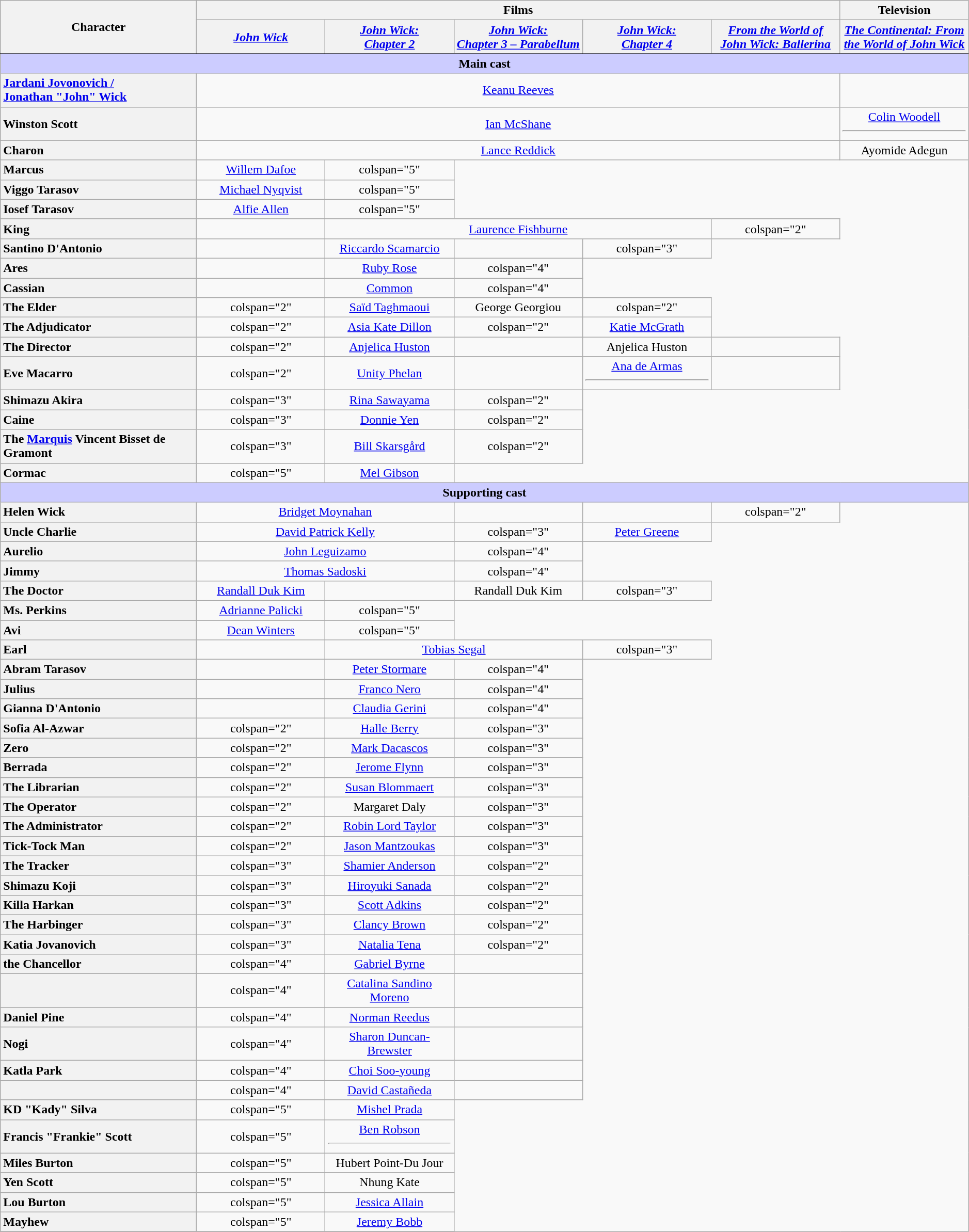<table class="wikitable sortable sticky-header-multi" style="text-align:center; width:99%;">
<tr>
<th class=unsortable rowspan="2" style="width:16%; border-bottom:1px solid;">Character</th>
<th colspan="5">Films</th>
<th>Television</th>
</tr>
<tr>
<th class=unsortable style="width:10.5%; border-bottom:1px solid;"><em><a href='#'>John Wick</a></em></th>
<th class=unsortable style="width:10.5%; border-bottom:1px solid;"><em><a href='#'>John Wick:<br>Chapter 2</a></em></th>
<th class=unsortable style="width:10.5%; border-bottom:1px solid;"><em><a href='#'>John Wick:<br>Chapter 3 – Parabellum</a></em></th>
<th class=unsortable style="width:10.5%; border-bottom:1px solid;"><em><a href='#'>John Wick:<br>Chapter 4</a></em></th>
<th class=unsortable style="width:10.5%; border-bottom:1px solid;"><em><a href='#'>From the World of John Wick: Ballerina</a></em></th>
<th class=unsortable style="width:10.5%; border-bottom:1px solid;"><em><a href='#'>The Continental: From the World of John Wick</a></em></th>
</tr>
<tr>
<th colspan="7" style="background-color:#ccccff;">Main cast</th>
</tr>
<tr>
<th style=text-align:left><a href='#'>Jardani Jovonovich /<br>Jonathan "John" Wick</a></th>
<td colspan="5"><a href='#'>Keanu Reeves</a></td>
<td></td>
</tr>
<tr>
<th style=text-align:left>Winston Scott</th>
<td colspan="5"><a href='#'>Ian McShane</a></td>
<td><a href='#'>Colin Woodell</a><hr></td>
</tr>
<tr>
<th style=text-align:left>Charon</th>
<td colspan="5"><a href='#'>Lance Reddick</a></td>
<td>Ayomide Adegun</td>
</tr>
<tr>
<th style=text-align:left>Marcus</th>
<td><a href='#'>Willem Dafoe</a></td>
<td>colspan="5" </td>
</tr>
<tr>
<th style=text-align:left>Viggo Tarasov</th>
<td><a href='#'>Michael Nyqvist</a></td>
<td>colspan="5" </td>
</tr>
<tr>
<th style=text-align:left>Iosef Tarasov</th>
<td><a href='#'>Alfie Allen</a></td>
<td>colspan="5" </td>
</tr>
<tr>
<th style=text-align:left>King<br></th>
<td></td>
<td colspan="3"><a href='#'>Laurence Fishburne</a></td>
<td>colspan="2" </td>
</tr>
<tr>
<th style=text-align:left>Santino D'Antonio</th>
<td></td>
<td><a href='#'>Riccardo Scamarcio</a></td>
<td></td>
<td>colspan="3" </td>
</tr>
<tr>
<th style=text-align:left>Ares</th>
<td></td>
<td><a href='#'>Ruby Rose</a></td>
<td>colspan="4" </td>
</tr>
<tr>
<th style=text-align:left>Cassian</th>
<td></td>
<td><a href='#'>Common</a></td>
<td>colspan="4" </td>
</tr>
<tr>
<th style=text-align:left>The Elder</th>
<td>colspan="2" </td>
<td><a href='#'>Saïd Taghmaoui</a></td>
<td>George Georgiou</td>
<td>colspan="2" </td>
</tr>
<tr>
<th style=text-align:left>The Adjudicator</th>
<td>colspan="2" </td>
<td><a href='#'>Asia Kate Dillon</a></td>
<td>colspan="2" </td>
<td><a href='#'>Katie McGrath</a></td>
</tr>
<tr>
<th style=text-align:left>The Director</th>
<td>colspan="2" </td>
<td><a href='#'>Anjelica Huston</a></td>
<td></td>
<td>Anjelica Huston</td>
<td></td>
</tr>
<tr>
<th style=text-align:left>Eve Macarro<br></th>
<td>colspan="2" </td>
<td><a href='#'>Unity Phelan</a></td>
<td></td>
<td><a href='#'>Ana de Armas</a><hr></td>
<td></td>
</tr>
<tr>
<th style=text-align:left>Shimazu Akira</th>
<td>colspan="3" </td>
<td><a href='#'>Rina Sawayama</a></td>
<td>colspan="2" </td>
</tr>
<tr>
<th style=text-align:left>Caine</th>
<td>colspan="3" </td>
<td><a href='#'>Donnie Yen</a></td>
<td>colspan="2" </td>
</tr>
<tr>
<th style=text-align:left>The <a href='#'>Marquis</a> Vincent Bisset de Gramont</th>
<td>colspan="3" </td>
<td><a href='#'>Bill Skarsgård</a></td>
<td>colspan="2" </td>
</tr>
<tr>
<th style=text-align:left>Cormac</th>
<td>colspan="5" </td>
<td><a href='#'>Mel Gibson</a></td>
</tr>
<tr>
<th colspan="7" style="background-color:#ccccff;">Supporting cast</th>
</tr>
<tr>
<th style=text-align:left>Helen Wick</th>
<td colspan="2"><a href='#'>Bridget Moynahan</a></td>
<td></td>
<td></td>
<td>colspan="2" </td>
</tr>
<tr>
<th style=text-align:left>Uncle Charlie</th>
<td colspan="2"><a href='#'>David Patrick Kelly</a></td>
<td>colspan="3" </td>
<td><a href='#'>Peter Greene</a></td>
</tr>
<tr>
<th style=text-align:left>Aurelio</th>
<td colspan="2"><a href='#'>John Leguizamo</a></td>
<td>colspan="4" </td>
</tr>
<tr>
<th style=text-align:left>Jimmy</th>
<td colspan="2"><a href='#'>Thomas Sadoski</a></td>
<td>colspan="4" </td>
</tr>
<tr>
<th style=text-align:left>The Doctor</th>
<td><a href='#'>Randall Duk Kim</a></td>
<td></td>
<td>Randall Duk Kim</td>
<td>colspan="3" </td>
</tr>
<tr>
<th style=text-align:left>Ms. Perkins</th>
<td><a href='#'>Adrianne Palicki</a></td>
<td>colspan="5" </td>
</tr>
<tr>
<th style=text-align:left>Avi</th>
<td><a href='#'>Dean Winters</a></td>
<td>colspan="5" </td>
</tr>
<tr>
<th style=text-align:left>Earl</th>
<td></td>
<td colspan="2"><a href='#'>Tobias Segal</a></td>
<td>colspan="3" </td>
</tr>
<tr>
<th style=text-align:left>Abram Tarasov</th>
<td></td>
<td><a href='#'>Peter Stormare</a></td>
<td>colspan="4" </td>
</tr>
<tr>
<th style=text-align:left>Julius</th>
<td></td>
<td><a href='#'>Franco Nero</a></td>
<td>colspan="4" </td>
</tr>
<tr>
<th style=text-align:left>Gianna D'Antonio</th>
<td></td>
<td><a href='#'>Claudia Gerini</a></td>
<td>colspan="4" </td>
</tr>
<tr>
<th style=text-align:left>Sofia Al-Azwar</th>
<td>colspan="2" </td>
<td><a href='#'>Halle Berry</a></td>
<td>colspan="3" </td>
</tr>
<tr>
<th style=text-align:left>Zero</th>
<td>colspan="2" </td>
<td><a href='#'>Mark Dacascos</a></td>
<td>colspan="3" </td>
</tr>
<tr>
<th style=text-align:left>Berrada</th>
<td>colspan="2" </td>
<td><a href='#'>Jerome Flynn</a></td>
<td>colspan="3" </td>
</tr>
<tr>
<th style=text-align:left>The Librarian</th>
<td>colspan="2" </td>
<td><a href='#'>Susan Blommaert</a></td>
<td>colspan="3" </td>
</tr>
<tr>
<th style=text-align:left>The Operator</th>
<td>colspan="2" </td>
<td>Margaret Daly</td>
<td>colspan="3" </td>
</tr>
<tr>
<th style=text-align:left>The Administrator</th>
<td>colspan="2" </td>
<td><a href='#'>Robin Lord Taylor</a></td>
<td>colspan="3" </td>
</tr>
<tr>
<th style=text-align:left>Tick-Tock Man</th>
<td>colspan="2" </td>
<td><a href='#'>Jason Mantzoukas</a></td>
<td>colspan="3" </td>
</tr>
<tr>
<th style=text-align:left>The Tracker<br></th>
<td>colspan="3" </td>
<td><a href='#'>Shamier Anderson</a></td>
<td>colspan="2" </td>
</tr>
<tr>
<th style=text-align:left>Shimazu Koji</th>
<td>colspan="3" </td>
<td><a href='#'>Hiroyuki Sanada</a></td>
<td>colspan="2" </td>
</tr>
<tr>
<th style=text-align:left>Killa Harkan</th>
<td>colspan="3" </td>
<td><a href='#'>Scott Adkins</a></td>
<td>colspan="2" </td>
</tr>
<tr>
<th style=text-align:left>The Harbinger</th>
<td>colspan="3" </td>
<td><a href='#'>Clancy Brown</a></td>
<td>colspan="2" </td>
</tr>
<tr>
<th style=text-align:left>Katia Jovanovich</th>
<td>colspan="3" </td>
<td><a href='#'>Natalia Tena</a></td>
<td>colspan="2" </td>
</tr>
<tr>
<th style=text-align:left>the Chancellor</th>
<td>colspan="4" </td>
<td><a href='#'>Gabriel Byrne</a></td>
<td></td>
</tr>
<tr>
<th></th>
<td>colspan="4" </td>
<td><a href='#'>Catalina Sandino Moreno</a></td>
<td></td>
</tr>
<tr>
<th style=text-align:left>Daniel Pine</th>
<td>colspan="4" </td>
<td><a href='#'>Norman Reedus</a></td>
<td></td>
</tr>
<tr>
<th style=text-align:left>Nogi</th>
<td>colspan="4" </td>
<td><a href='#'>Sharon Duncan-Brewster</a></td>
<td></td>
</tr>
<tr>
<th style=text-align:left>Katla Park</th>
<td>colspan="4" </td>
<td><a href='#'>Choi Soo-young</a></td>
<td></td>
</tr>
<tr>
<th></th>
<td>colspan="4" </td>
<td><a href='#'>David Castañeda</a></td>
<td></td>
</tr>
<tr>
<th style=text-align:left>KD "Kady" Silva</th>
<td>colspan="5" </td>
<td><a href='#'>Mishel Prada</a></td>
</tr>
<tr>
<th style=text-align:left>Francis "Frankie" Scott</th>
<td>colspan="5" </td>
<td><a href='#'>Ben Robson</a><hr></td>
</tr>
<tr>
<th style=text-align:left>Miles Burton</th>
<td>colspan="5" </td>
<td>Hubert Point-Du Jour</td>
</tr>
<tr>
<th style=text-align:left>Yen Scott</th>
<td>colspan="5" </td>
<td>Nhung Kate</td>
</tr>
<tr>
<th style=text-align:left>Lou Burton</th>
<td>colspan="5" </td>
<td><a href='#'>Jessica Allain</a></td>
</tr>
<tr>
<th style=text-align:left>Mayhew</th>
<td>colspan="5" </td>
<td><a href='#'>Jeremy Bobb</a></td>
</tr>
<tr>
</tr>
</table>
